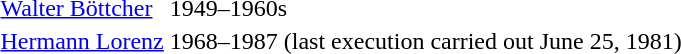<table>
<tr>
<td><a href='#'>Walter Böttcher</a></td>
<td>1949–1960s</td>
</tr>
<tr>
<td><a href='#'>Hermann Lorenz</a></td>
<td>1968–1987 (last execution carried out June 25, 1981)</td>
</tr>
<tr>
</tr>
</table>
